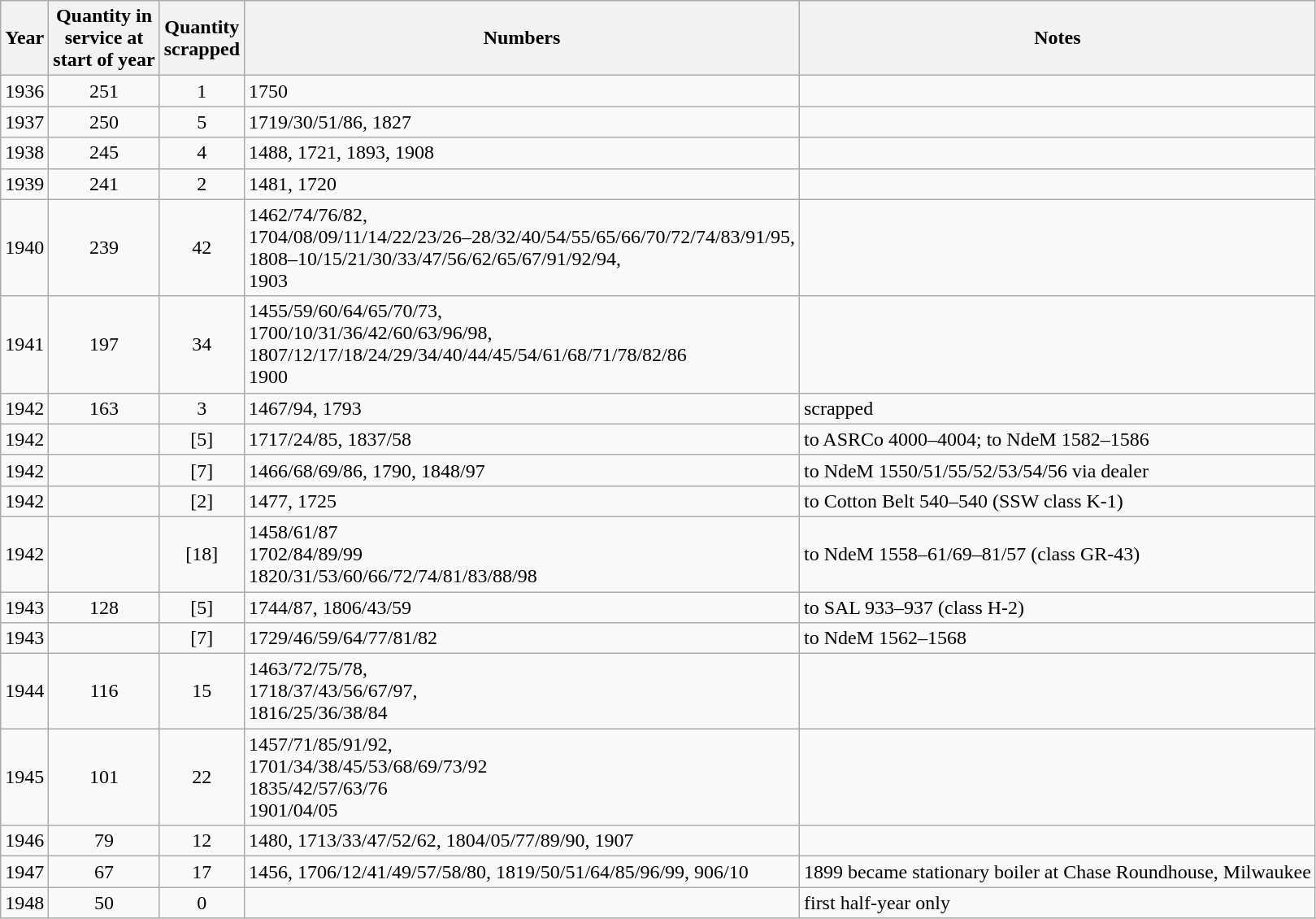<table class="wikitable collapsible collapsed" style=text-align:center>
<tr>
<th>Year</th>
<th>Quantity in<br>service at<br>start of year</th>
<th>Quantity<br>scrapped</th>
<th>Numbers</th>
<th>Notes</th>
</tr>
<tr>
<td>1936</td>
<td>251</td>
<td>1</td>
<td align=left>1750</td>
<td align=left></td>
</tr>
<tr>
<td>1937</td>
<td>250</td>
<td>5</td>
<td align=left>1719/30/51/86, 1827</td>
<td align=left></td>
</tr>
<tr>
<td>1938</td>
<td>245</td>
<td>4</td>
<td align=left>1488, 1721, 1893, 1908</td>
<td align=left></td>
</tr>
<tr>
<td>1939</td>
<td>241</td>
<td>2</td>
<td align=left>1481, 1720</td>
<td align=left></td>
</tr>
<tr>
<td>1940</td>
<td>239</td>
<td>42</td>
<td align=left>1462/74/76/82, <br>1704/08/09/11/14/22/23/26–28/32/40/54/55/65/66/70/72/74/83/91/95,<br>  1808–10/15/21/30/33/47/56/62/65/67/91/92/94,<br> 1903</td>
<td align=left></td>
</tr>
<tr>
<td>1941</td>
<td>197</td>
<td>34</td>
<td align=left>1455/59/60/64/65/70/73,<br> 1700/10/31/36/42/60/63/96/98,<br> 1807/12/17/18/24/29/34/40/44/45/54/61/68/71/78/82/86<br> 1900</td>
<td align=left></td>
</tr>
<tr>
<td>1942</td>
<td>163</td>
<td>3</td>
<td align=left>1467/94, 1793</td>
<td align=left>scrapped</td>
</tr>
<tr>
<td>1942</td>
<td></td>
<td>[5]</td>
<td align=left>1717/24/85, 1837/58</td>
<td align=left>to ASRCo 4000–4004; to NdeM 1582–1586</td>
</tr>
<tr>
<td>1942</td>
<td></td>
<td>[7]</td>
<td align=left>1466/68/69/86, 1790, 1848/97</td>
<td align=left>to NdeM 1550/51/55/52/53/54/56 via dealer</td>
</tr>
<tr>
<td>1942</td>
<td></td>
<td>[2]</td>
<td align=left>1477, 1725</td>
<td align=left>to Cotton Belt 540–540 (SSW class K-1)</td>
</tr>
<tr>
<td>1942</td>
<td></td>
<td>[18]</td>
<td align=left>1458/61/87<br> 1702/84/89/99<br> 1820/31/53/60/66/72/74/81/83/88/98</td>
<td align=left>to NdeM 1558–61/69–81/57 (class GR-43)</td>
</tr>
<tr>
<td>1943</td>
<td>128</td>
<td>[5]</td>
<td align=left>1744/87, 1806/43/59</td>
<td align=left>to SAL 933–937 (class H-2)</td>
</tr>
<tr>
<td>1943</td>
<td></td>
<td>[7]</td>
<td align=left>1729/46/59/64/77/81/82</td>
<td align=left>to NdeM 1562–1568</td>
</tr>
<tr>
<td>1944</td>
<td>116</td>
<td>15</td>
<td align=left>1463/72/75/78,<br> 1718/37/43/56/67/97,<br> 1816/25/36/38/84</td>
<td align=left></td>
</tr>
<tr>
<td>1945</td>
<td>101</td>
<td>22</td>
<td align=left>1457/71/85/91/92,<br> 1701/34/38/45/53/68/69/73/92<br> 1835/42/57/63/76<br> 1901/04/05</td>
<td align=left></td>
</tr>
<tr>
<td>1946</td>
<td>79</td>
<td>12</td>
<td align=left>1480, 1713/33/47/52/62, 1804/05/77/89/90, 1907</td>
<td align=left></td>
</tr>
<tr>
<td>1947</td>
<td>67</td>
<td>17</td>
<td align=left>1456, 1706/12/41/49/57/58/80, 1819/50/51/64/85/96/99, 906/10</td>
<td align=left>1899 became stationary boiler at Chase Roundhouse, Milwaukee</td>
</tr>
<tr>
<td>1948</td>
<td>50</td>
<td>0</td>
<td align=left></td>
<td align=left>first half-year only</td>
</tr>
</table>
